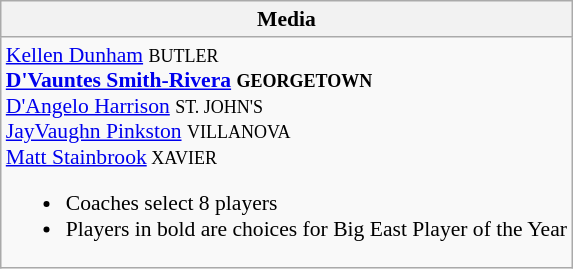<table class="wikitable" style="white-space:nowrap; font-size:90%;">
<tr>
<th>Media</th>
</tr>
<tr>
<td><a href='#'>Kellen Dunham</a> <small>BUTLER</small><br><strong><a href='#'>D'Vauntes Smith-Rivera</a> <small>GEORGETOWN</small></strong><br><a href='#'>D'Angelo Harrison</a> <small>ST. JOHN'S</small><br><a href='#'>JayVaughn Pinkston</a>  <small>VILLANOVA</small><br><a href='#'>Matt Stainbrook</a><small> XAVIER</small><br><ul><li>Coaches select 8 players</li><li>Players in bold are choices for Big East Player of the Year</li></ul></td>
</tr>
</table>
